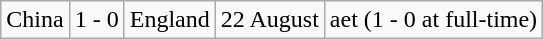<table class="wikitable">
<tr>
<td>China</td>
<td>1 - 0</td>
<td>England</td>
<td>22 August</td>
<td>aet (1 - 0 at full-time)</td>
</tr>
</table>
